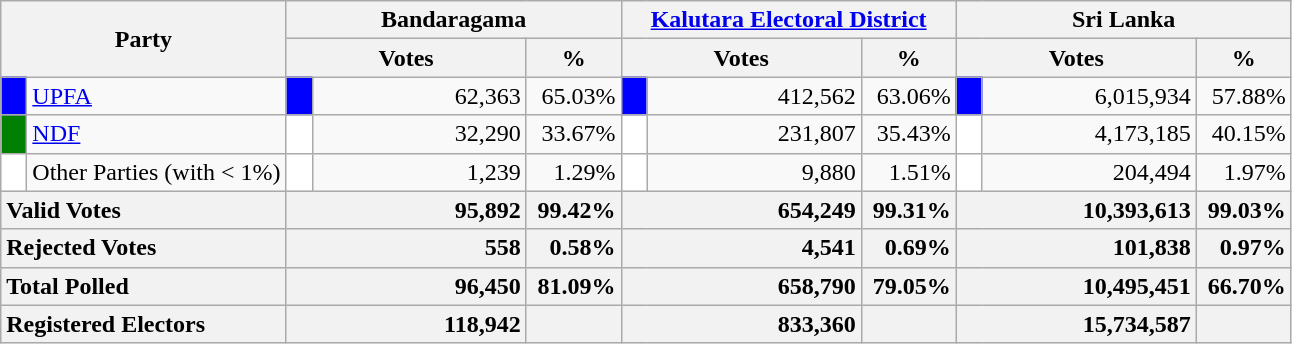<table class="wikitable">
<tr>
<th colspan="2" width="144px"rowspan="2">Party</th>
<th colspan="3" width="216px">Bandaragama</th>
<th colspan="3" width="216px"><a href='#'>Kalutara Electoral District</a></th>
<th colspan="3" width="216px">Sri Lanka</th>
</tr>
<tr>
<th colspan="2" width="144px">Votes</th>
<th>%</th>
<th colspan="2" width="144px">Votes</th>
<th>%</th>
<th colspan="2" width="144px">Votes</th>
<th>%</th>
</tr>
<tr>
<td style="background-color:blue;" width="10px"></td>
<td style="text-align:left;"><a href='#'>UPFA</a></td>
<td style="background-color:blue;" width="10px"></td>
<td style="text-align:right;">62,363</td>
<td style="text-align:right;">65.03%</td>
<td style="background-color:blue;" width="10px"></td>
<td style="text-align:right;">412,562</td>
<td style="text-align:right;">63.06%</td>
<td style="background-color:blue;" width="10px"></td>
<td style="text-align:right;">6,015,934</td>
<td style="text-align:right;">57.88%</td>
</tr>
<tr>
<td style="background-color:green;" width="10px"></td>
<td style="text-align:left;"><a href='#'>NDF</a></td>
<td style="background-color:white;" width="10px"></td>
<td style="text-align:right;">32,290</td>
<td style="text-align:right;">33.67%</td>
<td style="background-color:white;" width="10px"></td>
<td style="text-align:right;">231,807</td>
<td style="text-align:right;">35.43%</td>
<td style="background-color:white;" width="10px"></td>
<td style="text-align:right;">4,173,185</td>
<td style="text-align:right;">40.15%</td>
</tr>
<tr>
<td style="background-color:white;" width="10px"></td>
<td style="text-align:left;">Other Parties (with < 1%)</td>
<td style="background-color:white;" width="10px"></td>
<td style="text-align:right;">1,239</td>
<td style="text-align:right;">1.29%</td>
<td style="background-color:white;" width="10px"></td>
<td style="text-align:right;">9,880</td>
<td style="text-align:right;">1.51%</td>
<td style="background-color:white;" width="10px"></td>
<td style="text-align:right;">204,494</td>
<td style="text-align:right;">1.97%</td>
</tr>
<tr>
<th colspan="2" width="144px"style="text-align:left;">Valid Votes</th>
<th style="text-align:right;"colspan="2" width="144px">95,892</th>
<th style="text-align:right;">99.42%</th>
<th style="text-align:right;"colspan="2" width="144px">654,249</th>
<th style="text-align:right;">99.31%</th>
<th style="text-align:right;"colspan="2" width="144px">10,393,613</th>
<th style="text-align:right;">99.03%</th>
</tr>
<tr>
<th colspan="2" width="144px"style="text-align:left;">Rejected Votes</th>
<th style="text-align:right;"colspan="2" width="144px">558</th>
<th style="text-align:right;">0.58%</th>
<th style="text-align:right;"colspan="2" width="144px">4,541</th>
<th style="text-align:right;">0.69%</th>
<th style="text-align:right;"colspan="2" width="144px">101,838</th>
<th style="text-align:right;">0.97%</th>
</tr>
<tr>
<th colspan="2" width="144px"style="text-align:left;">Total Polled</th>
<th style="text-align:right;"colspan="2" width="144px">96,450</th>
<th style="text-align:right;">81.09%</th>
<th style="text-align:right;"colspan="2" width="144px">658,790</th>
<th style="text-align:right;">79.05%</th>
<th style="text-align:right;"colspan="2" width="144px">10,495,451</th>
<th style="text-align:right;">66.70%</th>
</tr>
<tr>
<th colspan="2" width="144px"style="text-align:left;">Registered Electors</th>
<th style="text-align:right;"colspan="2" width="144px">118,942</th>
<th></th>
<th style="text-align:right;"colspan="2" width="144px">833,360</th>
<th></th>
<th style="text-align:right;"colspan="2" width="144px">15,734,587</th>
<th></th>
</tr>
</table>
